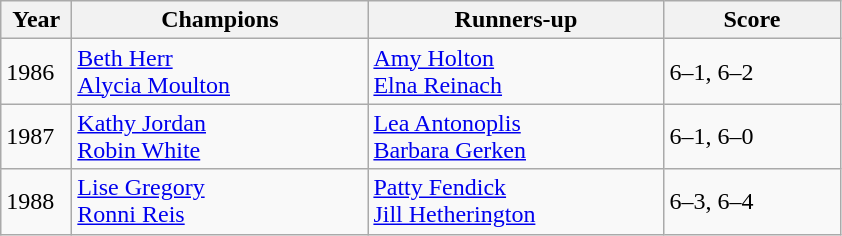<table class="wikitable">
<tr>
<th style="width:40px">Year</th>
<th style="width:190px">Champions</th>
<th style="width:190px">Runners-up</th>
<th style="width:110px" class="unsortable">Score</th>
</tr>
<tr>
<td>1986</td>
<td> <a href='#'>Beth Herr</a> <br>  <a href='#'>Alycia Moulton</a></td>
<td> <a href='#'>Amy Holton</a> <br>  <a href='#'>Elna Reinach</a></td>
<td>6–1, 6–2</td>
</tr>
<tr>
<td>1987</td>
<td> <a href='#'>Kathy Jordan</a> <br>  <a href='#'>Robin White</a></td>
<td> <a href='#'>Lea Antonoplis</a> <br>  <a href='#'>Barbara Gerken</a></td>
<td>6–1, 6–0</td>
</tr>
<tr>
<td>1988</td>
<td> <a href='#'>Lise Gregory</a> <br>  <a href='#'>Ronni Reis</a></td>
<td> <a href='#'>Patty Fendick</a> <br>  <a href='#'>Jill Hetherington</a></td>
<td>6–3, 6–4</td>
</tr>
</table>
